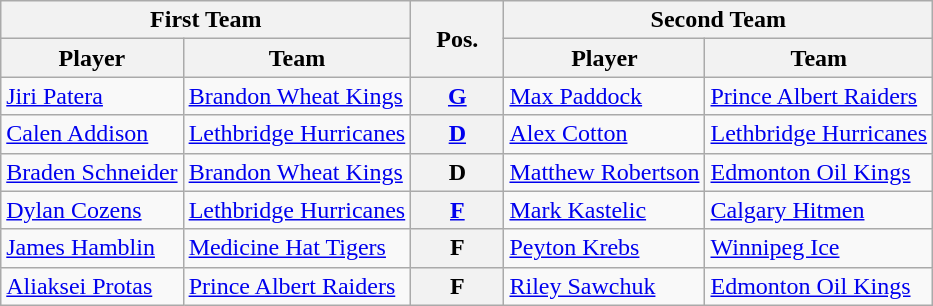<table class="wikitable">
<tr>
<th colspan="2">First Team</th>
<th style="width:10%;" rowspan="2">Pos.</th>
<th colspan="2">Second Team</th>
</tr>
<tr>
<th>Player</th>
<th>Team</th>
<th>Player</th>
<th>Team</th>
</tr>
<tr>
<td><a href='#'>Jiri Patera</a></td>
<td><a href='#'>Brandon Wheat Kings</a></td>
<th style="text-align:center;"><a href='#'>G</a></th>
<td><a href='#'>Max Paddock</a></td>
<td><a href='#'>Prince Albert Raiders</a></td>
</tr>
<tr>
<td><a href='#'>Calen Addison</a></td>
<td><a href='#'>Lethbridge Hurricanes</a></td>
<th style="text-align:center;"><a href='#'>D</a></th>
<td><a href='#'>Alex Cotton</a></td>
<td><a href='#'>Lethbridge Hurricanes</a></td>
</tr>
<tr>
<td><a href='#'>Braden Schneider</a></td>
<td><a href='#'>Brandon Wheat Kings</a></td>
<th style="text-align:center;">D</th>
<td><a href='#'>Matthew Robertson</a></td>
<td><a href='#'>Edmonton Oil Kings</a></td>
</tr>
<tr>
<td><a href='#'>Dylan Cozens</a></td>
<td><a href='#'>Lethbridge Hurricanes</a></td>
<th style="text-align:center;"><a href='#'>F</a></th>
<td><a href='#'>Mark Kastelic</a></td>
<td><a href='#'>Calgary Hitmen</a></td>
</tr>
<tr>
<td><a href='#'>James Hamblin</a></td>
<td><a href='#'>Medicine Hat Tigers</a></td>
<th style="text-align:center;">F</th>
<td><a href='#'>Peyton Krebs</a></td>
<td><a href='#'>Winnipeg Ice</a></td>
</tr>
<tr>
<td><a href='#'>Aliaksei Protas</a></td>
<td><a href='#'>Prince Albert Raiders</a></td>
<th style="text-align:center;">F</th>
<td><a href='#'>Riley Sawchuk</a></td>
<td><a href='#'>Edmonton Oil Kings</a></td>
</tr>
</table>
